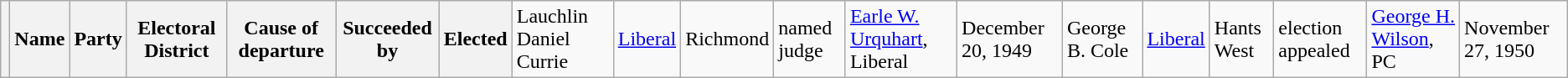<table class="wikitable">
<tr>
<th></th>
<th>Name</th>
<th>Party</th>
<th>Electoral District</th>
<th>Cause of departure</th>
<th>Succeeded by</th>
<th>Elected<br></th>
<td>Lauchlin Daniel Currie</td>
<td><a href='#'>Liberal</a></td>
<td>Richmond</td>
<td>named judge</td>
<td><a href='#'>Earle W. Urquhart</a>, Liberal</td>
<td>December 20, 1949<br></td>
<td>George B. Cole</td>
<td><a href='#'>Liberal</a></td>
<td>Hants West</td>
<td>election appealed</td>
<td><a href='#'>George H. Wilson</a>, PC</td>
<td>November 27, 1950</td>
</tr>
</table>
